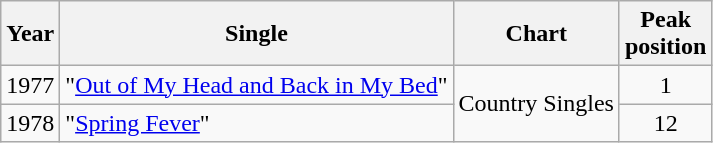<table class="wikitable">
<tr>
<th align="center">Year</th>
<th align="center">Single</th>
<th align="center">Chart</th>
<th align="center">Peak<br>position</th>
</tr>
<tr>
<td align="center">1977</td>
<td>"<a href='#'>Out of My Head and Back in My Bed</a>"</td>
<td rowspan="2" align="center">Country Singles</td>
<td align="center">1</td>
</tr>
<tr>
<td align="center">1978</td>
<td>"<a href='#'>Spring Fever</a>"</td>
<td align="center">12</td>
</tr>
</table>
